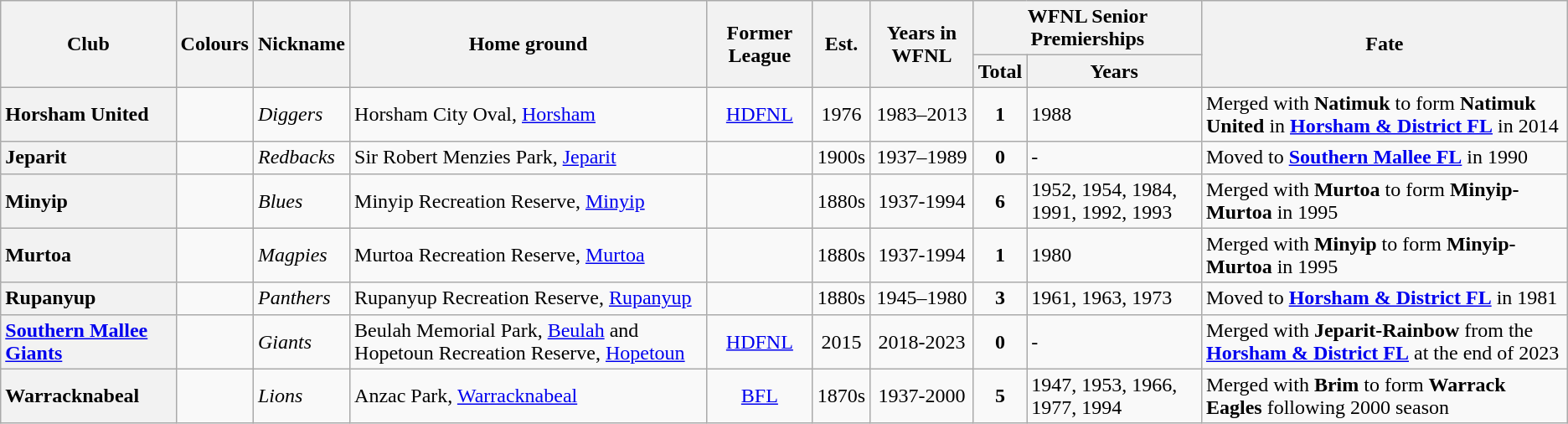<table class="wikitable sortable">
<tr>
<th rowspan="2">Club</th>
<th rowspan="2">Colours</th>
<th rowspan="2">Nickname</th>
<th rowspan="2">Home ground</th>
<th rowspan="2">Former League</th>
<th rowspan="2">Est.</th>
<th rowspan="2">Years in WFNL</th>
<th colspan="2">WFNL Senior Premierships</th>
<th rowspan="2">Fate</th>
</tr>
<tr>
<th>Total</th>
<th>Years</th>
</tr>
<tr>
<th style="text-align:left">Horsham United</th>
<td></td>
<td><em>Diggers</em></td>
<td>Horsham City Oval, <a href='#'>Horsham</a></td>
<td align="center"><a href='#'>HDFNL</a></td>
<td align="center">1976</td>
<td align="center">1983–2013</td>
<td align="center"><strong>1</strong></td>
<td>1988</td>
<td>Merged with <strong>Natimuk</strong> to form <strong>Natimuk United</strong> in <a href='#'><strong>Horsham & District FL</strong></a> in 2014</td>
</tr>
<tr>
<th style="text-align:left">Jeparit</th>
<td></td>
<td><em>Redbacks</em></td>
<td>Sir Robert Menzies Park, <a href='#'>Jeparit</a></td>
<td align="center"></td>
<td align="center">1900s</td>
<td align="center">1937–1989</td>
<td align="center"><strong>0</strong></td>
<td>-</td>
<td>Moved to <a href='#'><strong>Southern Mallee FL</strong></a> in 1990</td>
</tr>
<tr>
<th style="text-align:left">Minyip</th>
<td></td>
<td><em>Blues</em></td>
<td>Minyip Recreation Reserve, <a href='#'>Minyip</a></td>
<td align="center"></td>
<td align="center">1880s</td>
<td align="center">1937-1994</td>
<td align="center"><strong>6</strong></td>
<td>1952, 1954, 1984, 1991, 1992, 1993</td>
<td>Merged with <strong>Murtoa</strong> to form <strong>Minyip-Murtoa</strong> in 1995</td>
</tr>
<tr>
<th style="text-align:left">Murtoa</th>
<td></td>
<td><em>Magpies</em></td>
<td>Murtoa Recreation Reserve, <a href='#'>Murtoa</a></td>
<td align="center"></td>
<td align="center">1880s</td>
<td align="center">1937-1994</td>
<td align="center"><strong>1</strong></td>
<td>1980</td>
<td>Merged with <strong>Minyip</strong> to form <strong>Minyip-Murtoa</strong> in 1995</td>
</tr>
<tr>
<th style="text-align:left">Rupanyup</th>
<td></td>
<td><em>Panthers</em></td>
<td>Rupanyup Recreation Reserve, <a href='#'>Rupanyup</a></td>
<td align="center"></td>
<td align="center">1880s</td>
<td align="center">1945–1980</td>
<td align="center"><strong>3</strong></td>
<td>1961, 1963, 1973</td>
<td>Moved to <a href='#'><strong>Horsham & District FL</strong></a> in 1981</td>
</tr>
<tr>
<th style="text-align:left"><a href='#'>Southern Mallee Giants</a></th>
<td></td>
<td><em>Giants</em></td>
<td>Beulah Memorial Park, <a href='#'>Beulah</a> and Hopetoun Recreation Reserve, <a href='#'>Hopetoun</a></td>
<td align="center"><a href='#'>HDFNL</a></td>
<td align="center">2015</td>
<td align="center">2018-2023</td>
<td align="center"><strong>0</strong></td>
<td>-</td>
<td>Merged with <strong>Jeparit-Rainbow</strong> from the <a href='#'><strong>Horsham & District FL</strong></a> at the end of 2023</td>
</tr>
<tr>
<th style="text-align:left">Warracknabeal</th>
<td></td>
<td><em>Lions</em></td>
<td>Anzac Park, <a href='#'>Warracknabeal</a></td>
<td align="center"><a href='#'>BFL</a></td>
<td align="center">1870s</td>
<td align="center">1937-2000</td>
<td align="center"><strong>5</strong></td>
<td>1947, 1953, 1966, 1977, 1994</td>
<td>Merged with <strong>Brim</strong> to form <strong>Warrack Eagles</strong> following 2000 season</td>
</tr>
</table>
